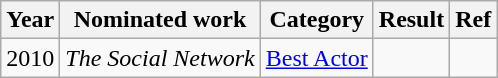<table class="wikitable">
<tr>
<th>Year</th>
<th>Nominated work</th>
<th>Category</th>
<th>Result</th>
<th>Ref</th>
</tr>
<tr>
<td>2010</td>
<td><em>The Social Network</em></td>
<td><a href='#'>Best Actor</a></td>
<td></td>
<td></td>
</tr>
</table>
